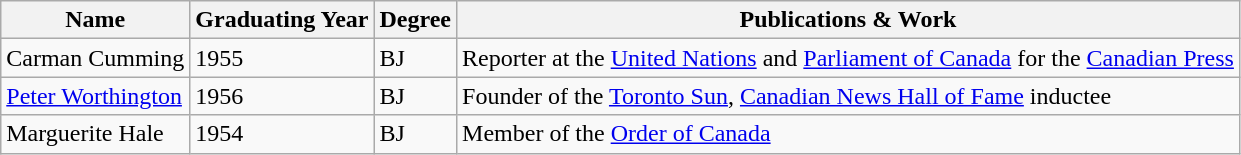<table class="wikitable">
<tr>
<th>Name</th>
<th>Graduating Year</th>
<th>Degree</th>
<th>Publications & Work</th>
</tr>
<tr>
<td>Carman Cumming</td>
<td>1955</td>
<td>BJ</td>
<td>Reporter at the <a href='#'>United Nations</a> and <a href='#'>Parliament of Canada</a> for the <a href='#'>Canadian Press</a></td>
</tr>
<tr>
<td><a href='#'>Peter Worthington</a></td>
<td>1956</td>
<td>BJ</td>
<td>Founder of the <a href='#'>Toronto Sun</a>, <a href='#'>Canadian News Hall of Fame</a> inductee</td>
</tr>
<tr>
<td>Marguerite Hale</td>
<td>1954</td>
<td>BJ</td>
<td>Member of the <a href='#'>Order of Canada</a></td>
</tr>
</table>
